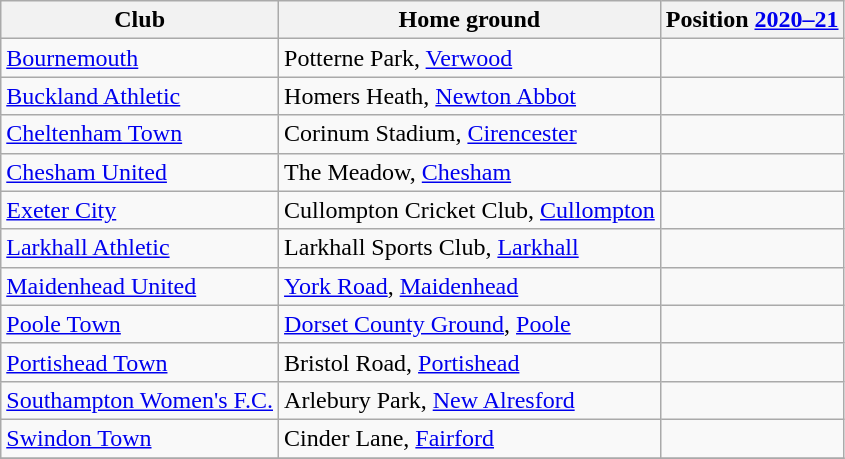<table class="wikitable sortable" style="text-align:center;">
<tr>
<th>Club</th>
<th>Home ground</th>
<th>Position <a href='#'>2020–21</a></th>
</tr>
<tr>
<td style="text-align:left;"><a href='#'>Bournemouth</a></td>
<td style="text-align:left;">Potterne Park, <a href='#'>Verwood</a></td>
<td></td>
</tr>
<tr>
<td style="text-align:left;"><a href='#'>Buckland Athletic</a></td>
<td style="text-align:left;">Homers Heath, <a href='#'>Newton Abbot</a></td>
<td></td>
</tr>
<tr>
<td style="text-align:left;"><a href='#'>Cheltenham Town</a></td>
<td style="text-align:left;">Corinum Stadium, <a href='#'>Cirencester</a></td>
<td></td>
</tr>
<tr>
<td style="text-align:left;"><a href='#'>Chesham United</a></td>
<td style="text-align:left;">The Meadow, <a href='#'>Chesham</a></td>
<td></td>
</tr>
<tr>
<td style="text-align:left;"><a href='#'>Exeter City</a></td>
<td style="text-align:left;">Cullompton Cricket Club, <a href='#'>Cullompton</a></td>
<td></td>
</tr>
<tr>
<td style="text-align:left;"><a href='#'>Larkhall Athletic</a></td>
<td style="text-align:left;">Larkhall Sports Club, <a href='#'>Larkhall</a></td>
<td></td>
</tr>
<tr>
<td style="text-align:left;"><a href='#'>Maidenhead United</a></td>
<td style="text-align:left;"><a href='#'>York Road</a>, <a href='#'>Maidenhead</a></td>
<td></td>
</tr>
<tr>
<td style="text-align:left;"><a href='#'>Poole Town</a></td>
<td style="text-align:left;"><a href='#'>Dorset County Ground</a>, <a href='#'>Poole</a></td>
<td></td>
</tr>
<tr>
<td style="text-align:left;"><a href='#'>Portishead Town</a></td>
<td style="text-align:left;">Bristol Road, <a href='#'>Portishead</a></td>
<td></td>
</tr>
<tr>
<td style="text-align:left;"><a href='#'>Southampton Women's F.C.</a></td>
<td style="text-align:left;">Arlebury Park, <a href='#'>New Alresford</a></td>
<td></td>
</tr>
<tr>
<td style="text-align:left;"><a href='#'>Swindon Town</a></td>
<td style="text-align:left;">Cinder Lane, <a href='#'>Fairford</a></td>
<td></td>
</tr>
<tr>
</tr>
</table>
